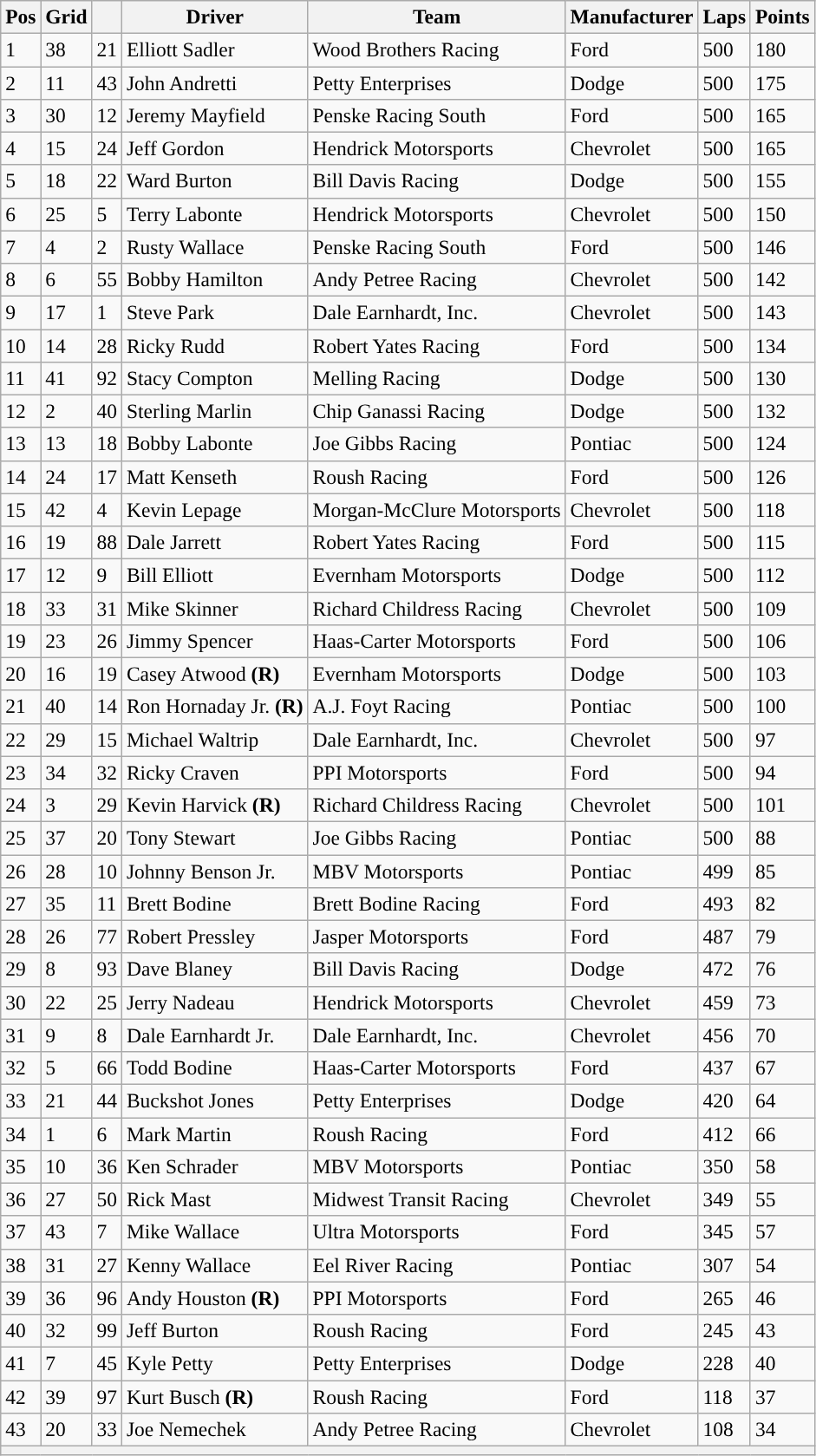<table class="wikitable" style="font-size:98%">
<tr>
<th>Pos</th>
<th>Grid</th>
<th></th>
<th>Driver</th>
<th>Team</th>
<th>Manufacturer</th>
<th>Laps</th>
<th>Points</th>
</tr>
<tr>
<td>1</td>
<td>38</td>
<td>21</td>
<td>Elliott Sadler</td>
<td>Wood Brothers Racing</td>
<td>Ford</td>
<td>500</td>
<td>180</td>
</tr>
<tr>
<td>2</td>
<td>11</td>
<td>43</td>
<td>John Andretti</td>
<td>Petty Enterprises</td>
<td>Dodge</td>
<td>500</td>
<td>175</td>
</tr>
<tr>
<td>3</td>
<td>30</td>
<td>12</td>
<td>Jeremy Mayfield</td>
<td>Penske Racing South</td>
<td>Ford</td>
<td>500</td>
<td>165</td>
</tr>
<tr>
<td>4</td>
<td>15</td>
<td>24</td>
<td>Jeff Gordon</td>
<td>Hendrick Motorsports</td>
<td>Chevrolet</td>
<td>500</td>
<td>165</td>
</tr>
<tr>
<td>5</td>
<td>18</td>
<td>22</td>
<td>Ward Burton</td>
<td>Bill Davis Racing</td>
<td>Dodge</td>
<td>500</td>
<td>155</td>
</tr>
<tr>
<td>6</td>
<td>25</td>
<td>5</td>
<td>Terry Labonte</td>
<td>Hendrick Motorsports</td>
<td>Chevrolet</td>
<td>500</td>
<td>150</td>
</tr>
<tr>
<td>7</td>
<td>4</td>
<td>2</td>
<td>Rusty Wallace</td>
<td>Penske Racing South</td>
<td>Ford</td>
<td>500</td>
<td>146</td>
</tr>
<tr>
<td>8</td>
<td>6</td>
<td>55</td>
<td>Bobby Hamilton</td>
<td>Andy Petree Racing</td>
<td>Chevrolet</td>
<td>500</td>
<td>142</td>
</tr>
<tr>
<td>9</td>
<td>17</td>
<td>1</td>
<td>Steve Park</td>
<td>Dale Earnhardt, Inc.</td>
<td>Chevrolet</td>
<td>500</td>
<td>143</td>
</tr>
<tr>
<td>10</td>
<td>14</td>
<td>28</td>
<td>Ricky Rudd</td>
<td>Robert Yates Racing</td>
<td>Ford</td>
<td>500</td>
<td>134</td>
</tr>
<tr>
<td>11</td>
<td>41</td>
<td>92</td>
<td>Stacy Compton</td>
<td>Melling Racing</td>
<td>Dodge</td>
<td>500</td>
<td>130</td>
</tr>
<tr>
<td>12</td>
<td>2</td>
<td>40</td>
<td>Sterling Marlin</td>
<td>Chip Ganassi Racing</td>
<td>Dodge</td>
<td>500</td>
<td>132</td>
</tr>
<tr>
<td>13</td>
<td>13</td>
<td>18</td>
<td>Bobby Labonte</td>
<td>Joe Gibbs Racing</td>
<td>Pontiac</td>
<td>500</td>
<td>124</td>
</tr>
<tr>
<td>14</td>
<td>24</td>
<td>17</td>
<td>Matt Kenseth</td>
<td>Roush Racing</td>
<td>Ford</td>
<td>500</td>
<td>126</td>
</tr>
<tr>
<td>15</td>
<td>42</td>
<td>4</td>
<td>Kevin Lepage</td>
<td>Morgan-McClure Motorsports</td>
<td>Chevrolet</td>
<td>500</td>
<td>118</td>
</tr>
<tr>
<td>16</td>
<td>19</td>
<td>88</td>
<td>Dale Jarrett</td>
<td>Robert Yates Racing</td>
<td>Ford</td>
<td>500</td>
<td>115</td>
</tr>
<tr>
<td>17</td>
<td>12</td>
<td>9</td>
<td>Bill Elliott</td>
<td>Evernham Motorsports</td>
<td>Dodge</td>
<td>500</td>
<td>112</td>
</tr>
<tr>
<td>18</td>
<td>33</td>
<td>31</td>
<td>Mike Skinner</td>
<td>Richard Childress Racing</td>
<td>Chevrolet</td>
<td>500</td>
<td>109</td>
</tr>
<tr>
<td>19</td>
<td>23</td>
<td>26</td>
<td>Jimmy Spencer</td>
<td>Haas-Carter Motorsports</td>
<td>Ford</td>
<td>500</td>
<td>106</td>
</tr>
<tr>
<td>20</td>
<td>16</td>
<td>19</td>
<td>Casey Atwood <strong>(R)</strong></td>
<td>Evernham Motorsports</td>
<td>Dodge</td>
<td>500</td>
<td>103</td>
</tr>
<tr>
<td>21</td>
<td>40</td>
<td>14</td>
<td>Ron Hornaday Jr. <strong>(R)</strong></td>
<td>A.J. Foyt Racing</td>
<td>Pontiac</td>
<td>500</td>
<td>100</td>
</tr>
<tr>
<td>22</td>
<td>29</td>
<td>15</td>
<td>Michael Waltrip</td>
<td>Dale Earnhardt, Inc.</td>
<td>Chevrolet</td>
<td>500</td>
<td>97</td>
</tr>
<tr>
<td>23</td>
<td>34</td>
<td>32</td>
<td>Ricky Craven</td>
<td>PPI Motorsports</td>
<td>Ford</td>
<td>500</td>
<td>94</td>
</tr>
<tr>
<td>24</td>
<td>3</td>
<td>29</td>
<td>Kevin Harvick <strong>(R)</strong></td>
<td>Richard Childress Racing</td>
<td>Chevrolet</td>
<td>500</td>
<td>101</td>
</tr>
<tr>
<td>25</td>
<td>37</td>
<td>20</td>
<td>Tony Stewart</td>
<td>Joe Gibbs Racing</td>
<td>Pontiac</td>
<td>500</td>
<td>88</td>
</tr>
<tr>
<td>26</td>
<td>28</td>
<td>10</td>
<td>Johnny Benson Jr.</td>
<td>MBV Motorsports</td>
<td>Pontiac</td>
<td>499</td>
<td>85</td>
</tr>
<tr>
<td>27</td>
<td>35</td>
<td>11</td>
<td>Brett Bodine</td>
<td>Brett Bodine Racing</td>
<td>Ford</td>
<td>493</td>
<td>82</td>
</tr>
<tr>
<td>28</td>
<td>26</td>
<td>77</td>
<td>Robert Pressley</td>
<td>Jasper Motorsports</td>
<td>Ford</td>
<td>487</td>
<td>79</td>
</tr>
<tr>
<td>29</td>
<td>8</td>
<td>93</td>
<td>Dave Blaney</td>
<td>Bill Davis Racing</td>
<td>Dodge</td>
<td>472</td>
<td>76</td>
</tr>
<tr>
<td>30</td>
<td>22</td>
<td>25</td>
<td>Jerry Nadeau</td>
<td>Hendrick Motorsports</td>
<td>Chevrolet</td>
<td>459</td>
<td>73</td>
</tr>
<tr>
<td>31</td>
<td>9</td>
<td>8</td>
<td>Dale Earnhardt Jr.</td>
<td>Dale Earnhardt, Inc.</td>
<td>Chevrolet</td>
<td>456</td>
<td>70</td>
</tr>
<tr>
<td>32</td>
<td>5</td>
<td>66</td>
<td>Todd Bodine</td>
<td>Haas-Carter Motorsports</td>
<td>Ford</td>
<td>437</td>
<td>67</td>
</tr>
<tr>
<td>33</td>
<td>21</td>
<td>44</td>
<td>Buckshot Jones</td>
<td>Petty Enterprises</td>
<td>Dodge</td>
<td>420</td>
<td>64</td>
</tr>
<tr>
<td>34</td>
<td>1</td>
<td>6</td>
<td>Mark Martin</td>
<td>Roush Racing</td>
<td>Ford</td>
<td>412</td>
<td>66</td>
</tr>
<tr>
<td>35</td>
<td>10</td>
<td>36</td>
<td>Ken Schrader</td>
<td>MBV Motorsports</td>
<td>Pontiac</td>
<td>350</td>
<td>58</td>
</tr>
<tr>
<td>36</td>
<td>27</td>
<td>50</td>
<td>Rick Mast</td>
<td>Midwest Transit Racing</td>
<td>Chevrolet</td>
<td>349</td>
<td>55</td>
</tr>
<tr>
<td>37</td>
<td>43</td>
<td>7</td>
<td>Mike Wallace</td>
<td>Ultra Motorsports</td>
<td>Ford</td>
<td>345</td>
<td>57</td>
</tr>
<tr>
<td>38</td>
<td>31</td>
<td>27</td>
<td>Kenny Wallace</td>
<td>Eel River Racing</td>
<td>Pontiac</td>
<td>307</td>
<td>54</td>
</tr>
<tr>
<td>39</td>
<td>36</td>
<td>96</td>
<td>Andy Houston <strong>(R)</strong></td>
<td>PPI Motorsports</td>
<td>Ford</td>
<td>265</td>
<td>46</td>
</tr>
<tr>
<td>40</td>
<td>32</td>
<td>99</td>
<td>Jeff Burton</td>
<td>Roush Racing</td>
<td>Ford</td>
<td>245</td>
<td>43</td>
</tr>
<tr>
<td>41</td>
<td>7</td>
<td>45</td>
<td>Kyle Petty</td>
<td>Petty Enterprises</td>
<td>Dodge</td>
<td>228</td>
<td>40</td>
</tr>
<tr>
<td>42</td>
<td>39</td>
<td>97</td>
<td>Kurt Busch <strong>(R)</strong></td>
<td>Roush Racing</td>
<td>Ford</td>
<td>118</td>
<td>37</td>
</tr>
<tr>
<td>43</td>
<td>20</td>
<td>33</td>
<td>Joe Nemechek</td>
<td>Andy Petree Racing</td>
<td>Chevrolet</td>
<td>108</td>
<td>34</td>
</tr>
<tr>
<th colspan="8"></th>
</tr>
</table>
